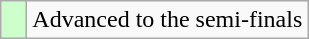<table class="wikitable">
<tr>
<td width=10px bgcolor="#ccffcc"></td>
<td>Advanced to the semi-finals</td>
</tr>
</table>
